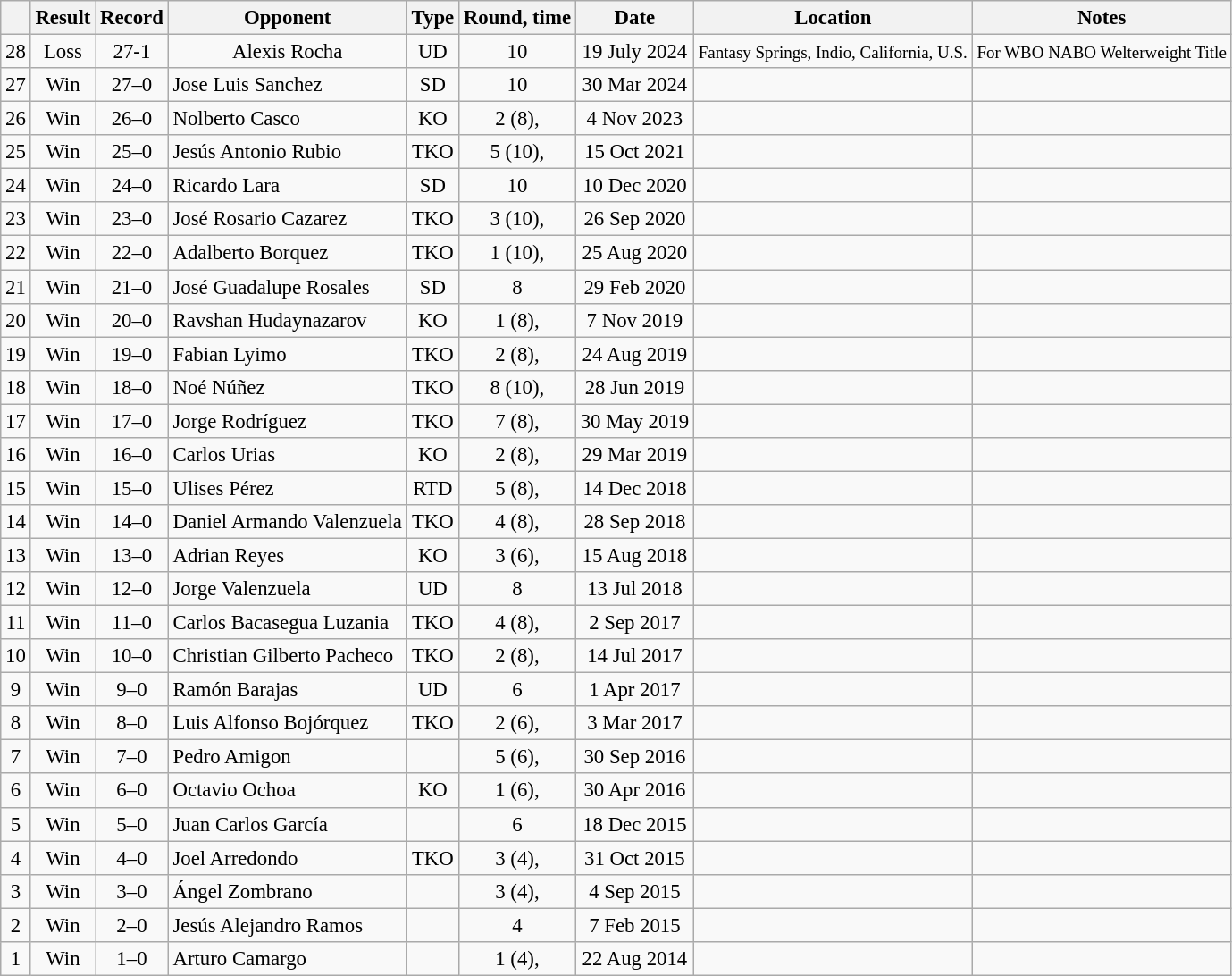<table class="wikitable" style="text-align:center; font-size:95%">
<tr>
<th></th>
<th>Result</th>
<th>Record</th>
<th>Opponent</th>
<th>Type</th>
<th>Round, time</th>
<th>Date</th>
<th>Location</th>
<th>Notes</th>
</tr>
<tr>
<td>28</td>
<td>Loss</td>
<td>27-1</td>
<td>Alexis Rocha</td>
<td>UD</td>
<td>10</td>
<td>19 July 2024</td>
<td><small>Fantasy Springs, Indio, California, U.S.</small></td>
<td><small>For WBO NABO Welterweight Title</small></td>
</tr>
<tr>
<td>27</td>
<td>Win</td>
<td>27–0</td>
<td style="text-align:left;"> Jose Luis Sanchez</td>
<td>SD</td>
<td>10</td>
<td>30 Mar 2024</td>
<td style="text-align:left;"> </td>
<td></td>
</tr>
<tr>
<td>26</td>
<td>Win</td>
<td>26–0</td>
<td style="text-align:left;"> Nolberto Casco</td>
<td>KO</td>
<td>2 (8), </td>
<td>4 Nov 2023</td>
<td style="text-align:left;"> </td>
<td></td>
</tr>
<tr>
<td>25</td>
<td>Win</td>
<td>25–0</td>
<td style="text-align:left;"> Jesús Antonio Rubio</td>
<td>TKO</td>
<td>5 (10), </td>
<td>15 Oct 2021</td>
<td style="text-align:left;"> </td>
<td style="text-align:left;"></td>
</tr>
<tr>
<td>24</td>
<td>Win</td>
<td>24–0</td>
<td style="text-align:left;"> Ricardo Lara</td>
<td>SD</td>
<td>10</td>
<td>10 Dec 2020</td>
<td style="text-align:left;"> </td>
<td style="text-align:left;"></td>
</tr>
<tr>
<td>23</td>
<td>Win</td>
<td>23–0</td>
<td style="text-align:left;"> José Rosario Cazarez</td>
<td>TKO</td>
<td>3 (10), </td>
<td>26 Sep 2020</td>
<td style="text-align:left;"> </td>
<td style="text-align:left;"></td>
</tr>
<tr>
<td>22</td>
<td>Win</td>
<td>22–0</td>
<td style="text-align:left;"> Adalberto Borquez</td>
<td>TKO</td>
<td>1 (10), </td>
<td>25 Aug 2020</td>
<td style="text-align:left;"> </td>
<td style="text-align:left;"></td>
</tr>
<tr>
<td>21</td>
<td>Win</td>
<td>21–0</td>
<td style="text-align:left;"> José Guadalupe Rosales</td>
<td>SD</td>
<td>8</td>
<td>29 Feb 2020</td>
<td style="text-align:left;"> </td>
<td></td>
</tr>
<tr>
<td>20</td>
<td>Win</td>
<td>20–0</td>
<td style="text-align:left;"> Ravshan Hudaynazarov</td>
<td>KO</td>
<td>1 (8), </td>
<td>7 Nov 2019</td>
<td style="text-align:left;"> </td>
<td style="text-align:left;"></td>
</tr>
<tr>
<td>19</td>
<td>Win</td>
<td>19–0</td>
<td style="text-align:left;"> Fabian Lyimo</td>
<td>TKO</td>
<td>2 (8), </td>
<td>24 Aug 2019</td>
<td style="text-align:left;"> </td>
<td></td>
</tr>
<tr>
<td>18</td>
<td>Win</td>
<td>18–0</td>
<td style="text-align:left;"> Noé Núñez</td>
<td>TKO</td>
<td>8 (10), </td>
<td>28 Jun 2019</td>
<td style="text-align:left;"> </td>
<td style="text-align:left;"></td>
</tr>
<tr>
<td>17</td>
<td>Win</td>
<td>17–0</td>
<td style="text-align:left;"> Jorge Rodríguez</td>
<td>TKO</td>
<td>7 (8), </td>
<td>30 May 2019</td>
<td style="text-align:left;"> </td>
<td></td>
</tr>
<tr>
<td>16</td>
<td>Win</td>
<td>16–0</td>
<td style="text-align:left;"> Carlos Urias</td>
<td>KO</td>
<td>2 (8), </td>
<td>29 Mar 2019</td>
<td style="text-align:left;"> </td>
<td></td>
</tr>
<tr>
<td>15</td>
<td>Win</td>
<td>15–0</td>
<td style="text-align:left;"> Ulises Pérez</td>
<td>RTD</td>
<td>5 (8), </td>
<td>14 Dec 2018</td>
<td style="text-align:left;"> </td>
<td></td>
</tr>
<tr>
<td>14</td>
<td>Win</td>
<td>14–0</td>
<td style="text-align:left;"> Daniel Armando Valenzuela</td>
<td>TKO</td>
<td>4 (8), </td>
<td>28 Sep 2018</td>
<td style="text-align:left;"> </td>
<td></td>
</tr>
<tr>
<td>13</td>
<td>Win</td>
<td>13–0</td>
<td style="text-align:left;"> Adrian Reyes</td>
<td>KO</td>
<td>3 (6), </td>
<td>15 Aug 2018</td>
<td style="text-align:left;"> </td>
<td></td>
</tr>
<tr>
<td>12</td>
<td>Win</td>
<td>12–0</td>
<td style="text-align:left;"> Jorge Valenzuela</td>
<td>UD</td>
<td>8</td>
<td>13 Jul 2018</td>
<td style="text-align:left;"> </td>
<td style="text-align:left;"></td>
</tr>
<tr>
<td>11</td>
<td>Win</td>
<td>11–0</td>
<td style="text-align:left;"> Carlos Bacasegua Luzania</td>
<td>TKO</td>
<td>4 (8), </td>
<td>2 Sep 2017</td>
<td style="text-align:left;"> </td>
<td></td>
</tr>
<tr>
<td>10</td>
<td>Win</td>
<td>10–0</td>
<td style="text-align:left;"> Christian Gilberto Pacheco</td>
<td>TKO</td>
<td>2 (8), </td>
<td>14 Jul 2017</td>
<td style="text-align:left;"> </td>
<td></td>
</tr>
<tr>
<td>9</td>
<td>Win</td>
<td>9–0</td>
<td style="text-align:left;"> Ramón Barajas</td>
<td>UD</td>
<td>6</td>
<td>1 Apr 2017</td>
<td style="text-align:left;"> </td>
<td></td>
</tr>
<tr>
<td>8</td>
<td>Win</td>
<td>8–0</td>
<td style="text-align:left;"> Luis Alfonso Bojórquez</td>
<td>TKO</td>
<td>2 (6), </td>
<td>3 Mar 2017</td>
<td style="text-align:left;"> </td>
<td></td>
</tr>
<tr>
<td>7</td>
<td>Win</td>
<td>7–0</td>
<td style="text-align:left;"> Pedro Amigon</td>
<td></td>
<td>5 (6), </td>
<td>30 Sep 2016</td>
<td style="text-align:left;"> </td>
<td></td>
</tr>
<tr>
<td>6</td>
<td>Win</td>
<td>6–0</td>
<td style="text-align:left;"> Octavio Ochoa</td>
<td>KO</td>
<td>1 (6), </td>
<td>30 Apr 2016</td>
<td style="text-align:left;"> </td>
<td></td>
</tr>
<tr>
<td>5</td>
<td>Win</td>
<td>5–0</td>
<td style="text-align:left;"> Juan Carlos García</td>
<td></td>
<td>6</td>
<td>18 Dec 2015</td>
<td style="text-align:left;"> </td>
<td></td>
</tr>
<tr>
<td>4</td>
<td>Win</td>
<td>4–0</td>
<td style="text-align:left;"> Joel Arredondo</td>
<td>TKO</td>
<td>3 (4), </td>
<td>31 Oct 2015</td>
<td style="text-align:left;"> </td>
<td></td>
</tr>
<tr>
<td>3</td>
<td>Win</td>
<td>3–0</td>
<td style="text-align:left;"> Ángel Zombrano</td>
<td></td>
<td>3 (4), </td>
<td>4 Sep 2015</td>
<td style="text-align:left;"> </td>
<td></td>
</tr>
<tr>
<td>2</td>
<td>Win</td>
<td>2–0</td>
<td style="text-align:left;"> Jesús Alejandro Ramos</td>
<td></td>
<td>4</td>
<td>7 Feb 2015</td>
<td style="text-align:left;"> </td>
<td></td>
</tr>
<tr>
<td>1</td>
<td>Win</td>
<td>1–0</td>
<td style="text-align:left;"> Arturo Camargo</td>
<td></td>
<td>1 (4), </td>
<td>22 Aug 2014</td>
<td style="text-align:left;"> </td>
<td></td>
</tr>
</table>
